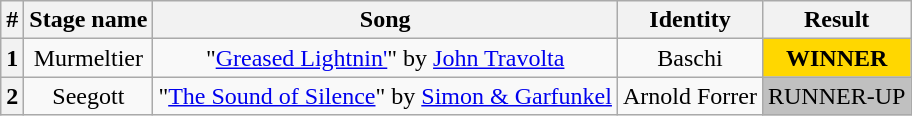<table class="wikitable plainrowreaders" style="text-align: center">
<tr>
<th>#</th>
<th>Stage name</th>
<th>Song</th>
<th>Identity</th>
<th>Result</th>
</tr>
<tr>
<th>1</th>
<td>Murmeltier</td>
<td>"<a href='#'>Greased Lightnin'</a>" by <a href='#'>John Travolta</a></td>
<td>Baschi</td>
<td bgcolor=gold><strong>WINNER</strong></td>
</tr>
<tr>
<th>2</th>
<td>Seegott</td>
<td>"<a href='#'>The Sound of Silence</a>" by <a href='#'>Simon & Garfunkel</a></td>
<td>Arnold Forrer</td>
<td bgcolor=silver>RUNNER-UP</td>
</tr>
</table>
